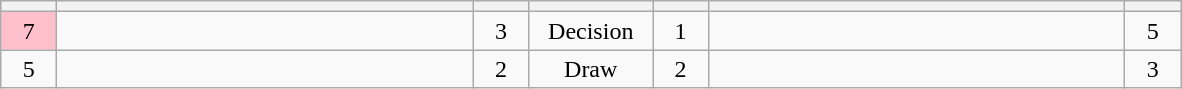<table class="wikitable" style="text-align: center;">
<tr>
<th width=30></th>
<th width=270></th>
<th width=30></th>
<th width=75></th>
<th width=30></th>
<th width=270></th>
<th width=30></th>
</tr>
<tr>
<td bgcolor=pink>7</td>
<td align=left></td>
<td>3</td>
<td>Decision</td>
<td>1</td>
<td align=left><strong></strong></td>
<td>5</td>
</tr>
<tr>
<td>5</td>
<td align=left></td>
<td>2</td>
<td>Draw</td>
<td>2</td>
<td align=left></td>
<td>3</td>
</tr>
</table>
